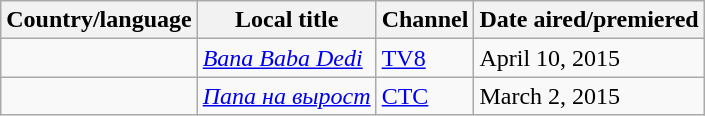<table class="wikitable">
<tr>
<th>Country/language</th>
<th>Local title</th>
<th>Channel</th>
<th>Date aired/premiered</th>
</tr>
<tr>
<td></td>
<td><em><a href='#'>Bana Baba Dedi</a></em></td>
<td><a href='#'>TV8</a></td>
<td>April 10, 2015</td>
</tr>
<tr>
<td></td>
<td><em><a href='#'>Папа на вырост</a></em></td>
<td><a href='#'>СТС</a></td>
<td>March 2, 2015</td>
</tr>
</table>
